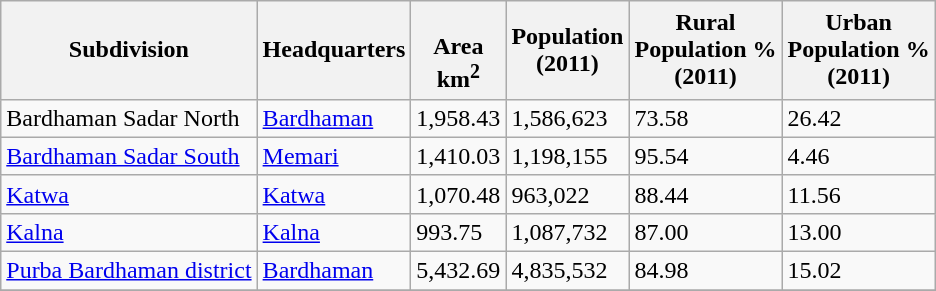<table class="wikitable sortable">
<tr>
<th>Subdivision</th>
<th>Headquarters</th>
<th><br>Area<br>km<sup>2</sup></th>
<th>Population<br>(2011)</th>
<th>Rural<br>Population %<br>(2011)</th>
<th>Urban<br> Population % <br>(2011)</th>
</tr>
<tr>
<td>Bardhaman Sadar North</td>
<td><a href='#'>Bardhaman</a></td>
<td>1,958.43</td>
<td>1,586,623</td>
<td>73.58</td>
<td>26.42</td>
</tr>
<tr>
<td><a href='#'>Bardhaman Sadar South</a></td>
<td><a href='#'>Memari</a></td>
<td>1,410.03</td>
<td>1,198,155</td>
<td>95.54</td>
<td>4.46</td>
</tr>
<tr>
<td><a href='#'>Katwa</a></td>
<td><a href='#'>Katwa</a></td>
<td>1,070.48</td>
<td>963,022</td>
<td>88.44</td>
<td>11.56</td>
</tr>
<tr>
<td><a href='#'>Kalna</a></td>
<td><a href='#'>Kalna</a></td>
<td>993.75</td>
<td>1,087,732</td>
<td>87.00</td>
<td>13.00</td>
</tr>
<tr>
<td><a href='#'>Purba Bardhaman district</a></td>
<td><a href='#'>Bardhaman</a></td>
<td>5,432.69</td>
<td>4,835,532</td>
<td>84.98</td>
<td>15.02</td>
</tr>
<tr>
</tr>
</table>
